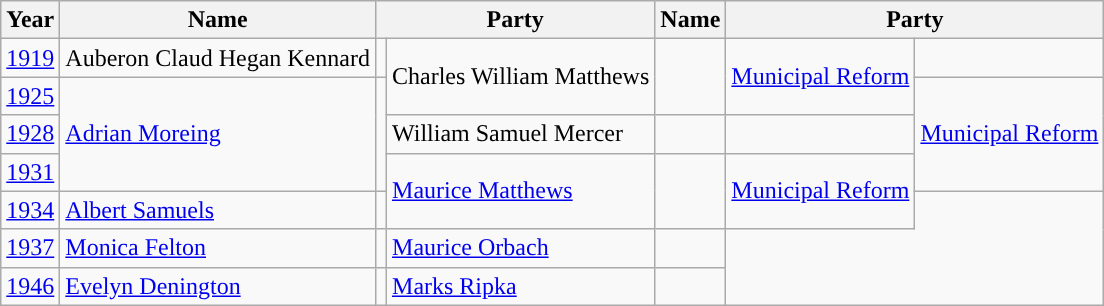<table class="wikitable">
<tr>
<th>Year</th>
<th>Name</th>
<th colspan=2>Party</th>
<th>Name</th>
<th colspan=2>Party</th>
</tr>
<tr>
<td><a href='#'>1919</a></td>
<td>Auberon Claud Hegan Kennard</td>
<td></td>
<td rowspan=2>Charles William Matthews</td>
<td rowspan=2 style="background-color: "></td>
<td rowspan=2><a href='#'>Municipal Reform</a></td>
</tr>
<tr>
<td><a href='#'>1925</a></td>
<td rowspan=3><a href='#'>Adrian Moreing</a></td>
<td rowspan=3 style="background-color: "></td>
<td rowspan=3><a href='#'>Municipal Reform</a></td>
</tr>
<tr>
<td><a href='#'>1928</a></td>
<td>William Samuel Mercer</td>
<td></td>
</tr>
<tr>
<td><a href='#'>1931</a></td>
<td rowspan=2><a href='#'>Maurice Matthews</a></td>
<td rowspan=2 style="background-color: "></td>
<td rowspan=2><a href='#'>Municipal Reform</a></td>
</tr>
<tr>
<td><a href='#'>1934</a></td>
<td><a href='#'>Albert Samuels</a></td>
<td></td>
</tr>
<tr>
<td><a href='#'>1937</a></td>
<td><a href='#'>Monica Felton</a></td>
<td></td>
<td><a href='#'>Maurice Orbach</a></td>
<td></td>
</tr>
<tr>
<td><a href='#'>1946</a></td>
<td><a href='#'>Evelyn Denington</a></td>
<td></td>
<td><a href='#'>Marks Ripka</a></td>
<td></td>
</tr>
</table>
